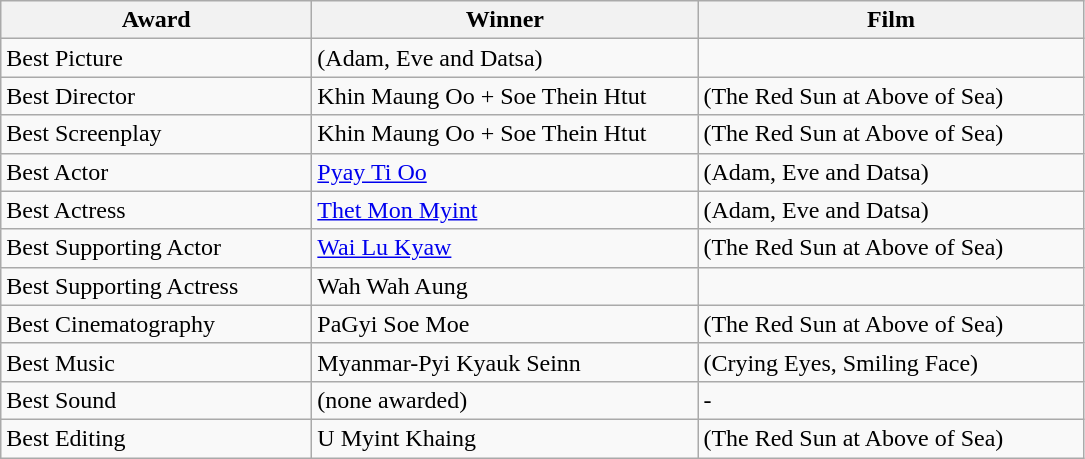<table class="wikitable">
<tr>
<th width="200"><strong>Award</strong></th>
<th width="250"><strong>Winner</strong></th>
<th width="250"><strong>Film</strong></th>
</tr>
<tr>
<td>Best Picture</td>
<td> (Adam, Eve and Datsa)</td>
<td></td>
</tr>
<tr>
<td>Best Director</td>
<td>Khin Maung Oo + Soe Thein Htut</td>
<td> (The Red Sun at Above of Sea)</td>
</tr>
<tr>
<td>Best Screenplay</td>
<td>Khin Maung Oo + Soe Thein Htut</td>
<td> (The Red Sun at Above of Sea)</td>
</tr>
<tr>
<td>Best Actor</td>
<td><a href='#'>Pyay Ti Oo</a></td>
<td> (Adam, Eve and Datsa)</td>
</tr>
<tr>
<td>Best Actress</td>
<td><a href='#'>Thet Mon Myint</a></td>
<td> (Adam, Eve and Datsa)</td>
</tr>
<tr>
<td>Best Supporting Actor</td>
<td><a href='#'>Wai Lu Kyaw</a></td>
<td>  (The Red Sun at Above of Sea)</td>
</tr>
<tr>
<td>Best Supporting Actress</td>
<td>Wah Wah Aung</td>
<td></td>
</tr>
<tr>
<td>Best Cinematography</td>
<td>PaGyi Soe Moe</td>
<td> (The Red Sun at Above of Sea)</td>
</tr>
<tr>
<td>Best Music</td>
<td>Myanmar-Pyi Kyauk Seinn</td>
<td> (Crying Eyes, Smiling Face)</td>
</tr>
<tr>
<td>Best Sound</td>
<td>(none awarded)</td>
<td>-</td>
</tr>
<tr>
<td>Best Editing</td>
<td>U Myint Khaing</td>
<td> (The Red Sun at Above of Sea)</td>
</tr>
</table>
